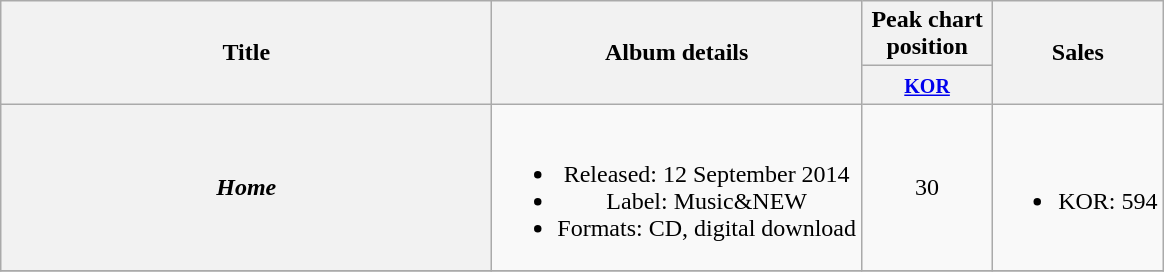<table class="wikitable plainrowheaders" style="text-align:center;">
<tr>
<th scope="col" rowspan="2" style="width:20em;">Title</th>
<th scope="col" rowspan="2">Album details</th>
<th scope="col" style="width:5em;">Peak chart position</th>
<th scope="col" rowspan="2">Sales</th>
</tr>
<tr>
<th><small><a href='#'>KOR</a></small><br></th>
</tr>
<tr>
<th scope="row"><em>Home</em></th>
<td><br><ul><li>Released: 12 September 2014</li><li>Label: Music&NEW</li><li>Formats: CD, digital download</li></ul></td>
<td>30</td>
<td><br><ul><li>KOR: 594</li></ul></td>
</tr>
<tr>
</tr>
</table>
